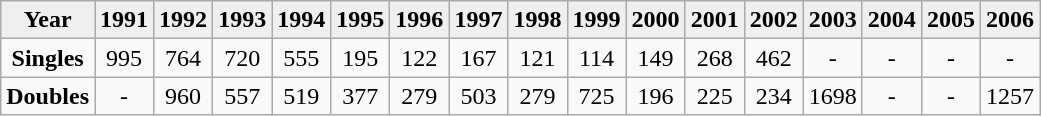<table class="wikitable">
<tr bgcolor="#efefef">
<td align="center"><strong>Year</strong></td>
<td align="center"><strong>1991</strong></td>
<td align="center"><strong>1992</strong></td>
<td align="center"><strong>1993</strong></td>
<td align="center"><strong>1994</strong></td>
<td align="center"><strong>1995</strong></td>
<td align="center"><strong>1996</strong></td>
<td align="center"><strong>1997</strong></td>
<td align="center"><strong>1998</strong></td>
<td align="center"><strong>1999</strong></td>
<td align="center"><strong>2000</strong></td>
<td align="center"><strong>2001</strong></td>
<td align="center"><strong>2002</strong></td>
<td align="center"><strong>2003</strong></td>
<td align="center"><strong>2004</strong></td>
<td align="center"><strong>2005</strong></td>
<td align="center"><strong>2006</strong></td>
</tr>
<tr>
<td align="center" valign="top"><strong>Singles</strong></td>
<td align="center" valign="top">995</td>
<td align="center" valign="top">764</td>
<td align="center" valign="top">720</td>
<td align="center" valign="top">555</td>
<td align="center" valign="top">195</td>
<td align="center" valign="top">122</td>
<td align="center" valign="top">167</td>
<td align="center" valign="top">121</td>
<td align="center" valign="top">114</td>
<td align="center" valign="top">149</td>
<td align="center" valign="top">268</td>
<td align="center" valign="top">462</td>
<td align="center" valign="top">-</td>
<td align="center" valign="top">-</td>
<td align="center" valign="top">-</td>
<td align="center" valign="top">-</td>
</tr>
<tr>
<td align="center" valign="top"><strong>Doubles</strong></td>
<td align="center" valign="top">-</td>
<td align="center" valign="top">960</td>
<td align="center" valign="top">557</td>
<td align="center" valign="top">519</td>
<td align="center" valign="top">377</td>
<td align="center" valign="top">279</td>
<td align="center" valign="top">503</td>
<td align="center" valign="top">279</td>
<td align="center" valign="top">725</td>
<td align="center" valign="top">196</td>
<td align="center" valign="top">225</td>
<td align="center" valign="top">234</td>
<td align="center" valign="top">1698</td>
<td align="center" valign="top">-</td>
<td align="center" valign="top">-</td>
<td align="center" valign="top">1257</td>
</tr>
</table>
